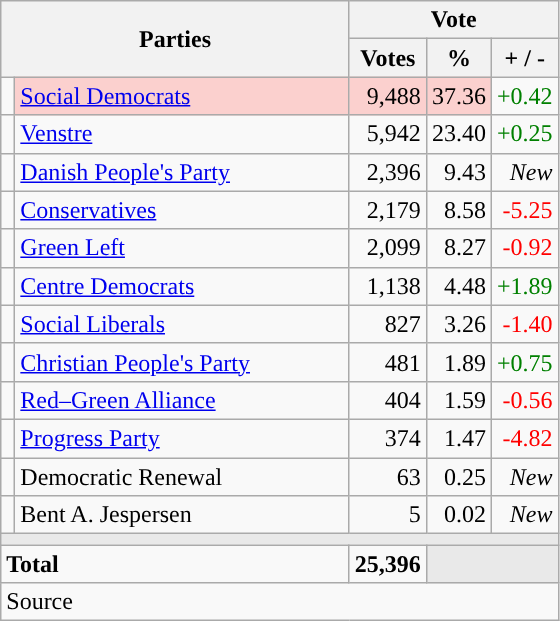<table class="wikitable" style="text-align:right;">
<tr>
<th style="text-align:centre;" rowspan="2" colspan="2" width="225">Parties</th>
<th colspan="3">Vote</th>
</tr>
<tr>
<th width="15">Votes</th>
<th width="15">%</th>
<th width="15">+ / -</th>
</tr>
<tr>
<td width="2" style="color:inherit;background:"></td>
<td bgcolor=#fbd0ce  align="left"><a href='#'>Social Democrats</a></td>
<td bgcolor=#fbd0ce>9,488</td>
<td bgcolor=#fbd0ce>37.36</td>
<td style=color:green;>+0.42</td>
</tr>
<tr>
<td width="2" style="color:inherit;background:"></td>
<td align="left"><a href='#'>Venstre</a></td>
<td>5,942</td>
<td>23.40</td>
<td style=color:green;>+0.25</td>
</tr>
<tr>
<td width="2" style="color:inherit;background:"></td>
<td align="left"><a href='#'>Danish People's Party</a></td>
<td>2,396</td>
<td>9.43</td>
<td><em>New</em></td>
</tr>
<tr>
<td width="2" style="color:inherit;background:"></td>
<td align="left"><a href='#'>Conservatives</a></td>
<td>2,179</td>
<td>8.58</td>
<td style=color:red;>-5.25</td>
</tr>
<tr>
<td width="2" style="color:inherit;background:"></td>
<td align="left"><a href='#'>Green Left</a></td>
<td>2,099</td>
<td>8.27</td>
<td style=color:red;>-0.92</td>
</tr>
<tr>
<td width="2" style="color:inherit;background:"></td>
<td align="left"><a href='#'>Centre Democrats</a></td>
<td>1,138</td>
<td>4.48</td>
<td style=color:green;>+1.89</td>
</tr>
<tr>
<td width="2" style="color:inherit;background:"></td>
<td align="left"><a href='#'>Social Liberals</a></td>
<td>827</td>
<td>3.26</td>
<td style=color:red;>-1.40</td>
</tr>
<tr>
<td width="2" style="color:inherit;background:"></td>
<td align="left"><a href='#'>Christian People's Party</a></td>
<td>481</td>
<td>1.89</td>
<td style=color:green;>+0.75</td>
</tr>
<tr>
<td width="2" style="color:inherit;background:"></td>
<td align="left"><a href='#'>Red–Green Alliance</a></td>
<td>404</td>
<td>1.59</td>
<td style=color:red;>-0.56</td>
</tr>
<tr>
<td width="2" style="color:inherit;background:"></td>
<td align="left"><a href='#'>Progress Party</a></td>
<td>374</td>
<td>1.47</td>
<td style=color:red;>-4.82</td>
</tr>
<tr>
<td width="2" style="color:inherit;background:"></td>
<td align="left">Democratic Renewal</td>
<td>63</td>
<td>0.25</td>
<td><em>New</em></td>
</tr>
<tr>
<td width="2" style="color:inherit;background:"></td>
<td align="left">Bent A. Jespersen</td>
<td>5</td>
<td>0.02</td>
<td><em>New</em></td>
</tr>
<tr>
<td colspan="7" bgcolor="#E9E9E9"></td>
</tr>
<tr>
<td align="left" colspan="2"><strong>Total</strong></td>
<td><strong>25,396</strong></td>
<td bgcolor="#E9E9E9" colspan="2"></td>
</tr>
<tr>
<td align="left" colspan="6">Source</td>
</tr>
</table>
